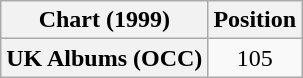<table class="wikitable plainrowheaders" style="text-align:center">
<tr>
<th scope="col">Chart (1999)</th>
<th scope="col">Position</th>
</tr>
<tr>
<th scope="row">UK Albums (OCC)</th>
<td>105</td>
</tr>
</table>
